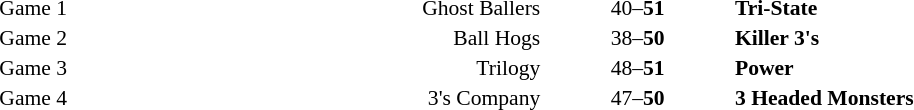<table style="width:100%;" cellspacing="1">
<tr>
<th width=15%></th>
<th width=25%></th>
<th width=10%></th>
<th width=25%></th>
</tr>
<tr style=font-size:90%>
<td align=right>Game 1</td>
<td align=right>Ghost Ballers</td>
<td align=center>40–<strong>51</strong></td>
<td><strong>Tri-State</strong></td>
<td></td>
</tr>
<tr style=font-size:90%>
<td align=right>Game 2</td>
<td align=right>Ball Hogs</td>
<td align=center>38–<strong>50</strong></td>
<td><strong>Killer 3's</strong></td>
<td></td>
</tr>
<tr style=font-size:90%>
<td align=right>Game 3</td>
<td align=right>Trilogy</td>
<td align=center>48–<strong>51</strong></td>
<td><strong>Power</strong></td>
<td></td>
</tr>
<tr style=font-size:90%>
<td align=right>Game 4</td>
<td align=right>3's Company</td>
<td align=center>47–<strong>50</strong></td>
<td><strong>3 Headed Monsters</strong></td>
<td></td>
</tr>
</table>
